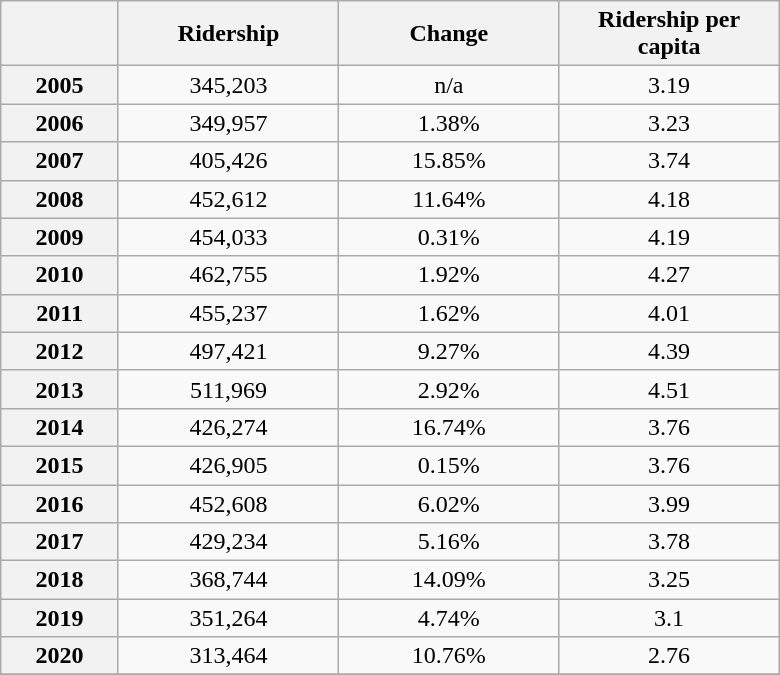<table class="wikitable"  style="text-align:center; width:520px; margin:auto;">
<tr>
<th style="width:50px"></th>
<th style="width:100px">Ridership</th>
<th style="width:100px">Change</th>
<th style="width:100px">Ridership per capita</th>
</tr>
<tr>
<th>2005</th>
<td>345,203</td>
<td>n/a</td>
<td>3.19</td>
</tr>
<tr>
<th>2006</th>
<td>349,957</td>
<td>1.38%</td>
<td>3.23</td>
</tr>
<tr>
<th>2007</th>
<td>405,426</td>
<td>15.85%</td>
<td>3.74</td>
</tr>
<tr>
<th>2008</th>
<td>452,612</td>
<td>11.64%</td>
<td>4.18</td>
</tr>
<tr>
<th>2009</th>
<td>454,033</td>
<td>0.31%</td>
<td>4.19</td>
</tr>
<tr>
<th>2010</th>
<td>462,755</td>
<td>1.92%</td>
<td>4.27</td>
</tr>
<tr>
<th>2011</th>
<td>455,237</td>
<td>1.62%</td>
<td>4.01</td>
</tr>
<tr>
<th>2012</th>
<td>497,421</td>
<td>9.27%</td>
<td>4.39</td>
</tr>
<tr>
<th>2013</th>
<td>511,969</td>
<td>2.92%</td>
<td>4.51</td>
</tr>
<tr>
<th>2014</th>
<td>426,274</td>
<td>16.74%</td>
<td>3.76</td>
</tr>
<tr>
<th>2015</th>
<td>426,905</td>
<td>0.15%</td>
<td>3.76</td>
</tr>
<tr>
<th>2016</th>
<td>452,608</td>
<td>6.02%</td>
<td>3.99</td>
</tr>
<tr>
<th>2017</th>
<td>429,234</td>
<td>5.16%</td>
<td>3.78</td>
</tr>
<tr>
<th>2018</th>
<td>368,744</td>
<td>14.09%</td>
<td>3.25</td>
</tr>
<tr>
<th>2019</th>
<td>351,264</td>
<td>4.74%</td>
<td>3.1</td>
</tr>
<tr>
<th>2020</th>
<td>313,464</td>
<td>10.76%</td>
<td>2.76</td>
</tr>
<tr>
</tr>
</table>
